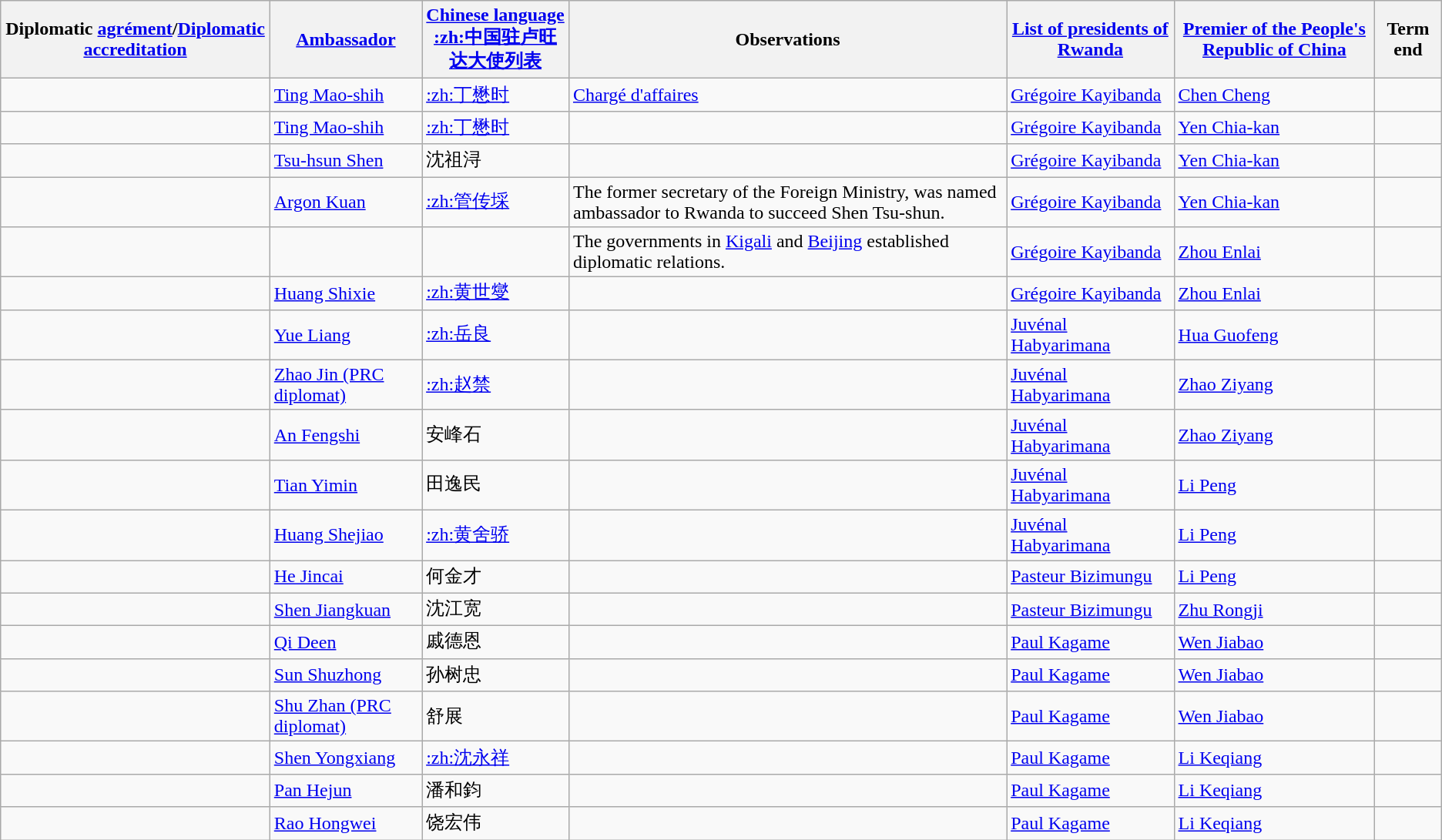<table class="wikitable sortable">
<tr>
<th>Diplomatic <a href='#'>agrément</a>/<a href='#'>Diplomatic accreditation</a></th>
<th><a href='#'>Ambassador</a></th>
<th><a href='#'>Chinese language</a><br><a href='#'>:zh:中国驻卢旺达大使列表</a></th>
<th>Observations</th>
<th><a href='#'>List of presidents of Rwanda</a></th>
<th><a href='#'>Premier of the People's Republic of China</a></th>
<th>Term end</th>
</tr>
<tr>
<td></td>
<td><a href='#'>Ting Mao-shih</a></td>
<td><a href='#'>:zh:丁懋时</a></td>
<td><a href='#'>Chargé d'affaires</a></td>
<td><a href='#'>Grégoire Kayibanda</a></td>
<td><a href='#'>Chen Cheng</a></td>
<td></td>
</tr>
<tr>
<td></td>
<td><a href='#'>Ting Mao-shih</a></td>
<td><a href='#'>:zh:丁懋时</a></td>
<td></td>
<td><a href='#'>Grégoire Kayibanda</a></td>
<td><a href='#'>Yen Chia-kan</a></td>
<td></td>
</tr>
<tr>
<td></td>
<td><a href='#'>Tsu-hsun Shen</a></td>
<td>沈祖浔</td>
<td></td>
<td><a href='#'>Grégoire Kayibanda</a></td>
<td><a href='#'>Yen Chia-kan</a></td>
<td></td>
</tr>
<tr>
<td></td>
<td><a href='#'>Argon Kuan</a></td>
<td><a href='#'>:zh:管传埰</a></td>
<td>The former secretary of the Foreign Ministry, was named ambassador to Rwanda to succeed Shen Tsu-shun.</td>
<td><a href='#'>Grégoire Kayibanda</a></td>
<td><a href='#'>Yen Chia-kan</a></td>
<td></td>
</tr>
<tr>
<td></td>
<td></td>
<td></td>
<td>The governments in <a href='#'>Kigali</a> and <a href='#'>Beijing</a> established diplomatic relations.</td>
<td><a href='#'>Grégoire Kayibanda</a></td>
<td><a href='#'>Zhou Enlai</a></td>
<td></td>
</tr>
<tr>
<td></td>
<td><a href='#'>Huang Shixie</a></td>
<td><a href='#'>:zh:黄世燮</a></td>
<td></td>
<td><a href='#'>Grégoire Kayibanda</a></td>
<td><a href='#'>Zhou Enlai</a></td>
<td></td>
</tr>
<tr>
<td></td>
<td><a href='#'>Yue Liang</a></td>
<td><a href='#'>:zh:岳良</a></td>
<td></td>
<td><a href='#'>Juvénal Habyarimana</a></td>
<td><a href='#'>Hua Guofeng</a></td>
<td></td>
</tr>
<tr>
<td></td>
<td><a href='#'>Zhao Jin (PRC diplomat)</a></td>
<td><a href='#'>:zh:赵禁</a></td>
<td></td>
<td><a href='#'>Juvénal Habyarimana</a></td>
<td><a href='#'>Zhao Ziyang</a></td>
<td></td>
</tr>
<tr>
<td></td>
<td><a href='#'>An Fengshi</a></td>
<td>安峰石</td>
<td></td>
<td><a href='#'>Juvénal Habyarimana</a></td>
<td><a href='#'>Zhao Ziyang</a></td>
<td></td>
</tr>
<tr>
<td></td>
<td><a href='#'>Tian Yimin</a></td>
<td>田逸民</td>
<td></td>
<td><a href='#'>Juvénal Habyarimana</a></td>
<td><a href='#'>Li Peng</a></td>
<td></td>
</tr>
<tr>
<td></td>
<td><a href='#'>Huang Shejiao</a></td>
<td><a href='#'>:zh:黄舍骄</a></td>
<td></td>
<td><a href='#'>Juvénal Habyarimana</a></td>
<td><a href='#'>Li Peng</a></td>
<td></td>
</tr>
<tr>
<td></td>
<td><a href='#'>He Jincai</a></td>
<td>何金才</td>
<td></td>
<td><a href='#'>Pasteur Bizimungu</a></td>
<td><a href='#'>Li Peng</a></td>
<td></td>
</tr>
<tr>
<td></td>
<td><a href='#'>Shen Jiangkuan</a></td>
<td>沈江宽</td>
<td></td>
<td><a href='#'>Pasteur Bizimungu</a></td>
<td><a href='#'>Zhu Rongji</a></td>
<td></td>
</tr>
<tr>
<td></td>
<td><a href='#'>Qi Deen</a></td>
<td>戚德恩</td>
<td></td>
<td><a href='#'>Paul Kagame</a></td>
<td><a href='#'>Wen Jiabao</a></td>
<td></td>
</tr>
<tr>
<td></td>
<td><a href='#'>Sun Shuzhong</a></td>
<td>孙树忠</td>
<td></td>
<td><a href='#'>Paul Kagame</a></td>
<td><a href='#'>Wen Jiabao</a></td>
<td></td>
</tr>
<tr>
<td></td>
<td><a href='#'>Shu Zhan (PRC diplomat)</a></td>
<td>舒展</td>
<td></td>
<td><a href='#'>Paul Kagame</a></td>
<td><a href='#'>Wen Jiabao</a></td>
<td></td>
</tr>
<tr>
<td></td>
<td><a href='#'>Shen Yongxiang</a></td>
<td><a href='#'>:zh:沈永祥</a></td>
<td></td>
<td><a href='#'>Paul Kagame</a></td>
<td><a href='#'>Li Keqiang</a></td>
<td></td>
</tr>
<tr>
<td></td>
<td><a href='#'>Pan Hejun</a></td>
<td>潘和鈞</td>
<td></td>
<td><a href='#'>Paul Kagame</a></td>
<td><a href='#'>Li Keqiang</a></td>
<td></td>
</tr>
<tr>
<td></td>
<td><a href='#'>Rao Hongwei</a></td>
<td>饶宏伟</td>
<td></td>
<td><a href='#'>Paul Kagame</a></td>
<td><a href='#'>Li Keqiang</a></td>
<td></td>
</tr>
</table>
